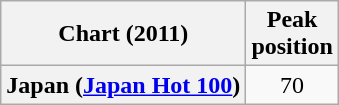<table class="wikitable plainrowheaders" style="text-align:center">
<tr>
<th scope="col">Chart (2011)</th>
<th scope="col">Peak<br>position</th>
</tr>
<tr>
<th scope="row">Japan (<a href='#'>Japan Hot 100</a>)</th>
<td>70</td>
</tr>
</table>
